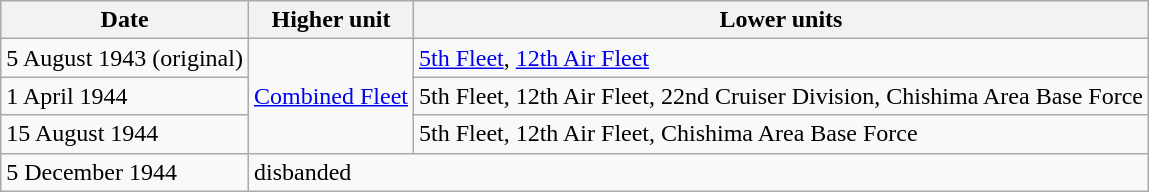<table class="wikitable">
<tr>
<th>Date</th>
<th>Higher unit</th>
<th>Lower units</th>
</tr>
<tr>
<td>5 August 1943 (original)</td>
<td rowspan="3"><a href='#'>Combined Fleet</a></td>
<td><a href='#'>5th Fleet</a>, <a href='#'>12th Air Fleet</a></td>
</tr>
<tr>
<td>1 April 1944</td>
<td>5th Fleet, 12th Air Fleet, 22nd Cruiser Division, Chishima Area Base Force</td>
</tr>
<tr>
<td>15 August 1944</td>
<td>5th Fleet, 12th Air Fleet, Chishima Area Base Force</td>
</tr>
<tr>
<td>5 December 1944</td>
<td colspan="2">disbanded</td>
</tr>
</table>
